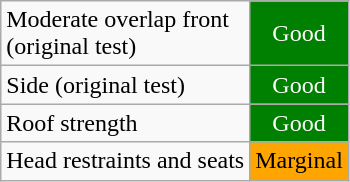<table class="wikitable">
<tr>
<td>Moderate overlap front<br>(original test)</td>
<td style="text-align:center;color:white;background: green">Good</td>
</tr>
<tr>
<td>Side (original test)</td>
<td style="text-align:center;color:white;background: green">Good</td>
</tr>
<tr>
<td>Roof strength</td>
<td style="text-align:center;color:white;background: green">Good</td>
</tr>
<tr>
<td>Head restraints and seats</td>
<td style="text-align:center;color:black;background: orange">Marginal</td>
</tr>
</table>
